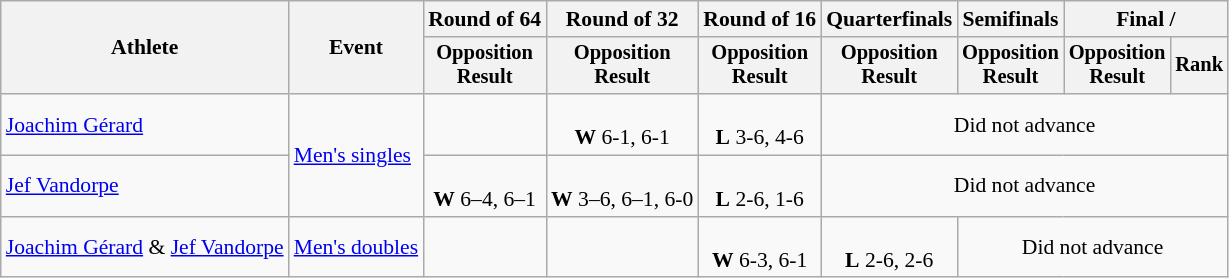<table class="wikitable" style="font-size:90%;">
<tr>
<th rowspan=2>Athlete</th>
<th rowspan=2>Event</th>
<th>Round of 64</th>
<th>Round of 32</th>
<th>Round of 16</th>
<th>Quarterfinals</th>
<th>Semifinals</th>
<th colspan=2>Final / </th>
</tr>
<tr style="font-size:95%">
<th>Opposition<br>Result</th>
<th>Opposition<br>Result</th>
<th>Opposition<br>Result</th>
<th>Opposition<br>Result</th>
<th>Opposition<br>Result</th>
<th>Opposition<br>Result</th>
<th>Rank</th>
</tr>
<tr align=center>
<td align=left><a href='#'>Joachim Gérard</a></td>
<td align=left rowspan=2><a href='#'>Men's singles</a></td>
<td></td>
<td><br><strong>W</strong> 6-1, 6-1</td>
<td><br><strong>L</strong> 3-6, 4-6</td>
<td colspan=4>Did not advance</td>
</tr>
<tr align=center>
<td align=left><a href='#'>Jef Vandorpe</a></td>
<td><br><strong>W</strong> 6–4, 6–1</td>
<td><br><strong>W</strong> 3–6, 6–1, 6-0</td>
<td><br><strong>L</strong> 2-6, 1-6</td>
<td colspan=4>Did not advance</td>
</tr>
<tr align=center>
<td align=left><a href='#'>Joachim Gérard</a> & <a href='#'>Jef Vandorpe</a></td>
<td align=left><a href='#'>Men's doubles</a></td>
<td></td>
<td></td>
<td><br><strong>W</strong> 6-3, 6-1</td>
<td><br><strong>L</strong> 2-6, 2-6</td>
<td colspan=3>Did not advance</td>
</tr>
</table>
